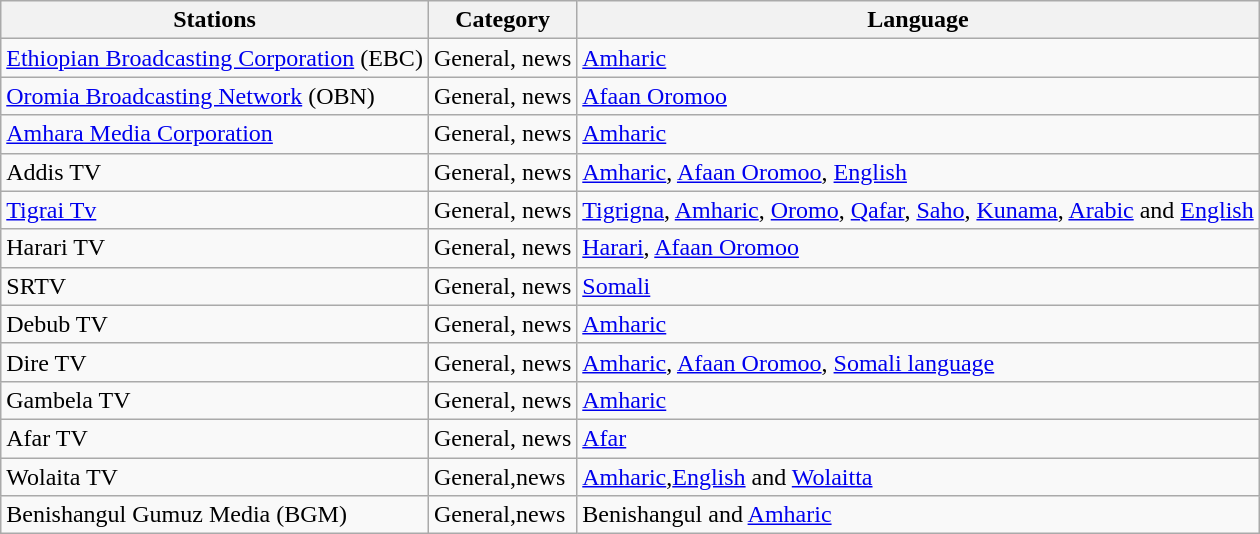<table class="wikitable">
<tr>
<th>Stations</th>
<th>Category</th>
<th>Language</th>
</tr>
<tr>
<td><a href='#'>Ethiopian Broadcasting Corporation</a> (EBC)</td>
<td>General, news</td>
<td><a href='#'>Amharic</a></td>
</tr>
<tr>
<td><a href='#'>Oromia Broadcasting Network</a> (OBN)</td>
<td>General, news</td>
<td><a href='#'>Afaan Oromoo</a></td>
</tr>
<tr>
<td><a href='#'>Amhara Media Corporation</a></td>
<td>General, news</td>
<td><a href='#'>Amharic</a></td>
</tr>
<tr>
<td>Addis TV</td>
<td>General, news</td>
<td><a href='#'>Amharic</a>, <a href='#'>Afaan Oromoo</a>, <a href='#'>English</a></td>
</tr>
<tr>
<td><a href='#'>Tigrai Tv</a></td>
<td>General, news</td>
<td><a href='#'>Tigrigna</a>, <a href='#'>Amharic</a>, <a href='#'>Oromo</a>, <a href='#'>Qafar</a>, <a href='#'>Saho</a>, <a href='#'>Kunama</a>, <a href='#'>Arabic</a> and <a href='#'>English</a></td>
</tr>
<tr>
<td>Harari TV</td>
<td>General, news</td>
<td><a href='#'>Harari</a>, <a href='#'>Afaan Oromoo</a></td>
</tr>
<tr>
<td>SRTV</td>
<td>General, news</td>
<td><a href='#'>Somali</a></td>
</tr>
<tr>
<td>Debub TV</td>
<td>General, news</td>
<td><a href='#'>Amharic</a></td>
</tr>
<tr>
<td>Dire TV</td>
<td>General, news</td>
<td><a href='#'>Amharic</a>, <a href='#'>Afaan Oromoo</a>, <a href='#'>Somali language</a></td>
</tr>
<tr>
<td>Gambela TV</td>
<td>General, news</td>
<td><a href='#'>Amharic</a></td>
</tr>
<tr>
<td>Afar TV</td>
<td>General, news</td>
<td><a href='#'>Afar</a></td>
</tr>
<tr>
<td>Wolaita TV</td>
<td>General,news</td>
<td><a href='#'>Amharic</a>,<a href='#'>English</a> and <a href='#'>Wolaitta</a></td>
</tr>
<tr>
<td>Benishangul Gumuz Media (BGM)</td>
<td>General,news</td>
<td>Benishangul and <a href='#'>Amharic</a></td>
</tr>
</table>
